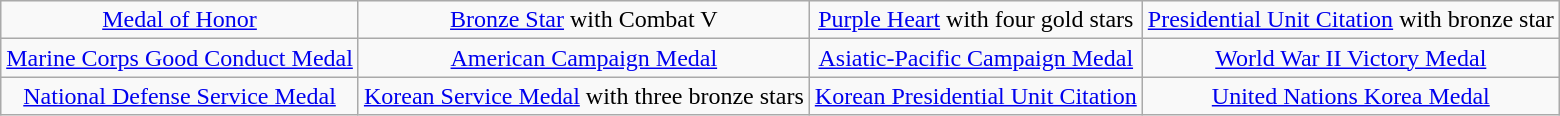<table class="wikitable" style="margin:1em auto; text-align:center;">
<tr>
<td><a href='#'>Medal of Honor</a></td>
<td><a href='#'>Bronze Star</a> with Combat V</td>
<td><a href='#'>Purple Heart</a> with four gold stars</td>
<td><a href='#'>Presidential Unit Citation</a> with bronze star</td>
</tr>
<tr>
<td><a href='#'>Marine Corps Good Conduct Medal</a></td>
<td><a href='#'>American Campaign Medal</a></td>
<td><a href='#'>Asiatic-Pacific Campaign Medal</a></td>
<td><a href='#'>World War II Victory Medal</a></td>
</tr>
<tr>
<td><a href='#'>National Defense Service Medal</a></td>
<td><a href='#'>Korean Service Medal</a> with three bronze stars</td>
<td><a href='#'>Korean Presidential Unit Citation</a></td>
<td><a href='#'>United Nations Korea Medal</a></td>
</tr>
</table>
